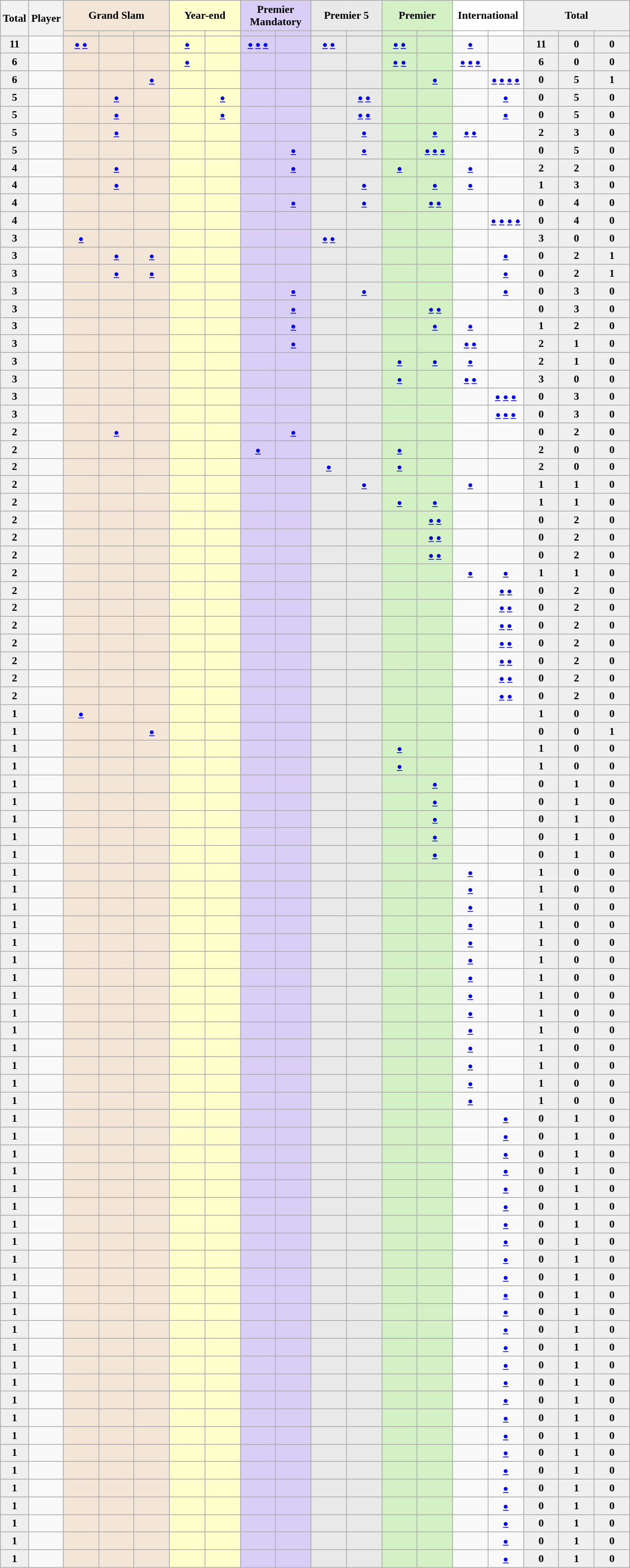<table class="sortable wikitable" style="font-size:90%">
<tr>
<th rowspan="2">Total</th>
<th rowspan="2">Player</th>
<th style="background-color:#f3e6d7;" colspan="3">Grand Slam</th>
<th style="background-color:#ffc;" colspan="2">Year-end</th>
<th style="background-color:#d8cef6;" colspan="2">Premier Mandatory</th>
<th style="background-color:#e9e9e9;" colspan="2">Premier 5</th>
<th style="background-color:#d4f1c5;" colspan="2">Premier</th>
<th style="background-color:#fff;" colspan="2">International</th>
<th style="background-color:#efefef;" colspan="3">Total</th>
</tr>
<tr>
<th style="width:41px; background-color:#f3e6d7;"></th>
<th style="width:41px; background-color:#f3e6d7;"></th>
<th style="width:41px; background-color:#f3e6d7;"></th>
<th style="width:41px; background-color:#ffc;"></th>
<th style="width:41px; background-color:#ffc;"></th>
<th style="width:41px; background-color:#d8cef6;"></th>
<th style="width:41px; background-color:#d8cef6;"></th>
<th style="width:41px; background-color:#e9e9e9;"></th>
<th style="width:41px; background-color:#e9e9e9;"></th>
<th style="width:41px; background-color:#d4f1c5;"></th>
<th style="width:41px; background-color:#d4f1c5;"></th>
<th style="width:41px; background-color:#fff;"></th>
<th style="width:41px; background-color:#fff;"></th>
<th style="width:41px; background-color:#efefef;"></th>
<th style="width:41px; background-color:#efefef;"></th>
<th style="width:41px; background-color:#efefef;"></th>
</tr>
<tr align=center>
<td style="background:#efefef;"><strong>11</strong></td>
<td align=left></td>
<td style="background:#F3E6D7;"><small><a href='#'>●</a> <a href='#'>●</a></small></td>
<td style="background:#F3E6D7;"></td>
<td style="background:#F3E6D7;"></td>
<td style="background:#ffc;"> <small><a href='#'>●</a></small></td>
<td style="background:#ffc;"></td>
<td style="background:#D8CEF6;"><small><a href='#'>●</a> <a href='#'>●</a> <a href='#'>●</a></small></td>
<td style="background:#D8CEF6;"></td>
<td style="background:#E9E9E9;"><small><a href='#'>●</a> <a href='#'>●</a></small></td>
<td style="background:#E9E9E9;"></td>
<td style="background:#D4F1C5;"><small><a href='#'>●</a> <a href='#'>●</a></small></td>
<td style="background:#D4F1C5;"></td>
<td><small><a href='#'>●</a></small></td>
<td></td>
<td style="background:#efefef;"><strong>11</strong></td>
<td style="background:#efefef;"><strong>0</strong></td>
<td style="background:#efefef;"><strong>0</strong></td>
</tr>
<tr align=center>
<td style="background:#efefef;"><strong>6 </strong></td>
<td align=left></td>
<td style="background:#F3E6D7;"></td>
<td style="background:#F3E6D7;"></td>
<td style="background:#F3E6D7;"></td>
<td style="background:#ffc;"><small><a href='#'>●</a></small></td>
<td style="background:#ffc;"></td>
<td style="background:#D8CEF6;"></td>
<td style="background:#D8CEF6;"></td>
<td style="background:#E9E9E9;"></td>
<td style="background:#E9E9E9;"></td>
<td style="background:#D4F1C5;"><small><a href='#'>●</a></small> <small><a href='#'>●</a></small></td>
<td style="background:#D4F1C5;"></td>
<td><small><a href='#'>●</a> <a href='#'>●</a> <a href='#'>●</a></small></td>
<td></td>
<td style="background:#efefef;"><strong>6 </strong></td>
<td style="background:#efefef;"><strong>0</strong></td>
<td style="background:#efefef;"><strong>0</strong></td>
</tr>
<tr align=center>
<td style="background:#efefef;"><strong>6</strong></td>
<td align=left></td>
<td style="background:#F3E6D7;"></td>
<td style="background:#F3E6D7;"></td>
<td style="background:#F3E6D7;"><small><a href='#'>●</a></small></td>
<td style="background:#ffc;"></td>
<td style="background:#ffc;"></td>
<td style="background:#D8CEF6;"></td>
<td style="background:#D8CEF6;"></td>
<td style="background:#E9E9E9;"></td>
<td style="background:#E9E9E9;"></td>
<td style="background:#D4F1C5;"></td>
<td style="background:#D4F1C5;"><small><a href='#'>●</a></small></td>
<td></td>
<td> <small><a href='#'>●</a> <a href='#'>●</a> <a href='#'>●</a> <a href='#'>●</a></small></td>
<td style="background:#efefef;"><strong>0</strong></td>
<td style="background:#efefef;"><strong>5</strong></td>
<td style="background:#efefef;"><strong>1</strong></td>
</tr>
<tr align=center>
<td style="background:#efefef;"><strong>5</strong></td>
<td align=left></td>
<td style="background:#F3E6D7;"></td>
<td style="background:#F3E6D7;"><small><a href='#'>●</a></small></td>
<td style="background:#F3E6D7;"></td>
<td style="background:#ffc;"></td>
<td style="background:#ffc;"><small><a href='#'>●</a></small></td>
<td style="background:#D8CEF6;"></td>
<td style="background:#D8CEF6;"></td>
<td style="background:#E9E9E9;"></td>
<td style="background:#E9E9E9;"><small><a href='#'>●</a> <a href='#'>●</a></small></td>
<td style="background:#D4F1C5;"></td>
<td style="background:#D4F1C5;"></td>
<td></td>
<td><small><a href='#'>●</a></small></td>
<td style="background:#efefef;"><strong>0</strong></td>
<td style="background:#efefef;"><strong>5</strong></td>
<td style="background:#efefef;"><strong>0</strong></td>
</tr>
<tr align=center>
<td style="background:#efefef;"><strong>5</strong></td>
<td align=left></td>
<td style="background:#F3E6D7;"></td>
<td style="background:#F3E6D7;"><small><a href='#'>●</a></small></td>
<td style="background:#F3E6D7;"></td>
<td style="background:#ffc;"></td>
<td style="background:#ffc;"><small><a href='#'>●</a></small></td>
<td style="background:#D8CEF6;"></td>
<td style="background:#D8CEF6;"></td>
<td style="background:#E9E9E9;"></td>
<td style="background:#E9E9E9;"><small><a href='#'>●</a> <a href='#'>●</a></small></td>
<td style="background:#D4F1C5;"></td>
<td style="background:#D4F1C5;"></td>
<td></td>
<td><small><a href='#'>●</a></small></td>
<td style="background:#efefef;"><strong>0</strong></td>
<td style="background:#efefef;"><strong>5</strong></td>
<td style="background:#efefef;"><strong>0</strong></td>
</tr>
<tr align=center>
<td style="background:#efefef;"><strong>5</strong></td>
<td align=left></td>
<td style="background:#F3E6D7;"></td>
<td style="background:#F3E6D7;"><small><a href='#'>●</a></small></td>
<td style="background:#F3E6D7;"></td>
<td style="background:#ffc;"></td>
<td style="background:#ffc;"></td>
<td style="background:#D8CEF6;"></td>
<td style="background:#D8CEF6;"></td>
<td style="background:#E9E9E9;"></td>
<td style="background:#E9E9E9;"><small><a href='#'>●</a></small></td>
<td style="background:#D4F1C5;"></td>
<td style="background:#D4F1C5;"><small><a href='#'>●</a></small></td>
<td><small><a href='#'>●</a> <a href='#'>●</a></small></td>
<td></td>
<td style="background:#efefef;"><strong>2</strong></td>
<td style="background:#efefef;"><strong>3</strong></td>
<td style="background:#efefef;"><strong>0</strong></td>
</tr>
<tr align=center>
<td style="background:#efefef;"><strong>5</strong></td>
<td align=left></td>
<td style="background:#F3E6D7;"></td>
<td style="background:#F3E6D7;"></td>
<td style="background:#F3E6D7;"></td>
<td style="background:#ffc;"></td>
<td style="background:#ffc;"></td>
<td style="background:#D8CEF6;"></td>
<td style="background:#D8CEF6;"><small><a href='#'>●</a></small></td>
<td style="background:#E9E9E9;"></td>
<td style="background:#E9E9E9;"><small><a href='#'>●</a></small></td>
<td style="background:#D4F1C5;"></td>
<td style="background:#D4F1C5;"><small><a href='#'>●</a> <a href='#'>●</a> <a href='#'>●</a></small></td>
<td></td>
<td></td>
<td style="background:#efefef;"><strong>0</strong></td>
<td style="background:#efefef;"><strong>5</strong></td>
<td style="background:#efefef;"><strong>0</strong></td>
</tr>
<tr align=center>
<td style="background:#efefef;"><strong>4</strong></td>
<td align=left></td>
<td style="background:#F3E6D7;"></td>
<td style="background:#F3E6D7;"><small><a href='#'>●</a></small></td>
<td style="background:#F3E6D7;"></td>
<td style="background:#ffc;"></td>
<td style="background:#ffc;"></td>
<td style="background:#D8CEF6;"></td>
<td style="background:#D8CEF6;"><small><a href='#'>●</a></small></td>
<td style="background:#E9E9E9;"></td>
<td style="background:#E9E9E9;"></td>
<td style="background:#D4F1C5;"><small><a href='#'>●</a></small></td>
<td style="background:#D4F1C5;"></td>
<td><small><a href='#'>●</a></small></td>
<td></td>
<td style="background:#efefef;"><strong>2</strong></td>
<td style="background:#efefef;"><strong>2</strong></td>
<td style="background:#efefef;"><strong>0</strong></td>
</tr>
<tr align=center>
<td style="background:#efefef;"><strong>4</strong></td>
<td align=left></td>
<td style="background:#F3E6D7;"></td>
<td style="background:#F3E6D7;"><small><a href='#'>●</a></small></td>
<td style="background:#F3E6D7;"></td>
<td style="background:#ffc;"></td>
<td style="background:#ffc;"></td>
<td style="background:#D8CEF6;"></td>
<td style="background:#D8CEF6;"></td>
<td style="background:#E9E9E9;"></td>
<td style="background:#E9E9E9;"><small><a href='#'>●</a></small></td>
<td style="background:#D4F1C5;"></td>
<td style="background:#D4F1C5;"><small><a href='#'>●</a></small></td>
<td><small><a href='#'>●</a></small></td>
<td></td>
<td style="background:#efefef;"><strong>1</strong></td>
<td style="background:#efefef;"><strong>3</strong></td>
<td style="background:#efefef;"><strong>0</strong></td>
</tr>
<tr align=center>
<td style="background:#efefef;"><strong>4</strong></td>
<td align=left></td>
<td style="background:#F3E6D7;"></td>
<td style="background:#F3E6D7;"></td>
<td style="background:#F3E6D7;"></td>
<td style="background:#ffc;"></td>
<td style="background:#ffc;"></td>
<td style="background:#D8CEF6;"></td>
<td style="background:#D8CEF6;"><small><a href='#'>●</a></small></td>
<td style="background:#E9E9E9;"></td>
<td style="background:#E9E9E9;"><small><a href='#'>●</a></small></td>
<td style="background:#D4F1C5;"></td>
<td style="background:#D4F1C5;"><small><a href='#'>●</a> <a href='#'>●</a></small></td>
<td></td>
<td></td>
<td style="background:#efefef;"><strong>0</strong></td>
<td style="background:#efefef;"><strong>4</strong></td>
<td style="background:#efefef;"><strong>0</strong></td>
</tr>
<tr align=center>
<td style="background:#efefef;"><strong>4</strong></td>
<td align=left></td>
<td style="background:#F3E6D7;"></td>
<td style="background:#F3E6D7;"></td>
<td style="background:#F3E6D7;"></td>
<td style="background:#ffc;"></td>
<td style="background:#ffc;"></td>
<td style="background:#D8CEF6;"></td>
<td style="background:#D8CEF6;"></td>
<td style="background:#E9E9E9;"></td>
<td style="background:#E9E9E9;"></td>
<td style="background:#D4F1C5;"></td>
<td style="background:#D4F1C5;"></td>
<td></td>
<td> <small><a href='#'>●</a></small> <small><a href='#'>●</a></small> <small><a href='#'>●</a></small> <small><a href='#'>●</a></small></td>
<td style="background:#efefef;"><strong>0</strong></td>
<td style="background:#efefef;"><strong>4</strong></td>
<td style="background:#efefef;"><strong>0</strong></td>
</tr>
<tr align=center>
<td style="background:#efefef;"><strong>3</strong></td>
<td align=left></td>
<td style="background:#F3E6D7;"><small><a href='#'>●</a></small></td>
<td style="background:#F3E6D7;"></td>
<td style="background:#F3E6D7;"></td>
<td style="background:#ffc;"></td>
<td style="background:#ffc;"></td>
<td style="background:#D8CEF6;"></td>
<td style="background:#D8CEF6;"></td>
<td style="background:#E9E9E9;"><small><a href='#'>●</a> <a href='#'>●</a></small></td>
<td style="background:#E9E9E9;"></td>
<td style="background:#D4F1C5;"></td>
<td style="background:#D4F1C5;"></td>
<td></td>
<td></td>
<td style="background:#efefef;"><strong>3</strong></td>
<td style="background:#efefef;"><strong>0</strong></td>
<td style="background:#efefef;"><strong>0</strong></td>
</tr>
<tr align=center>
<td style="background:#efefef;"><strong>3</strong></td>
<td align=left></td>
<td style="background:#F3E6D7;"></td>
<td style="background:#F3E6D7;"><small><a href='#'>●</a></small></td>
<td style="background:#F3E6D7;"><small><a href='#'>●</a> </small></td>
<td style="background:#ffc;"></td>
<td style="background:#ffc;"></td>
<td style="background:#D8CEF6;"></td>
<td style="background:#D8CEF6;"></td>
<td style="background:#E9E9E9;"></td>
<td style="background:#E9E9E9;"></td>
<td style="background:#D4F1C5;"></td>
<td style="background:#D4F1C5;"></td>
<td></td>
<td> <small><a href='#'>●</a></small></td>
<td style="background:#efefef;"><strong>0</strong></td>
<td style="background:#efefef;"><strong>2</strong></td>
<td style="background:#efefef;"><strong>1</strong></td>
</tr>
<tr align=center>
<td style="background:#efefef;"><strong>3</strong></td>
<td align=left></td>
<td style="background:#F3E6D7;"></td>
<td style="background:#F3E6D7;"><small><a href='#'>●</a></small></td>
<td style="background:#F3E6D7;"><small><a href='#'>●</a></small></td>
<td style="background:#ffc;"></td>
<td style="background:#ffc;"></td>
<td style="background:#D8CEF6;"></td>
<td style="background:#D8CEF6;"></td>
<td style="background:#E9E9E9;"></td>
<td style="background:#E9E9E9;"></td>
<td style="background:#D4F1C5;"></td>
<td style="background:#D4F1C5;"></td>
<td></td>
<td><small><a href='#'>●</a></small></td>
<td style="background:#efefef;"><strong>0</strong></td>
<td style="background:#efefef;"><strong>2</strong></td>
<td style="background:#efefef;"><strong>1</strong></td>
</tr>
<tr align=center>
<td style="background:#efefef;"><strong>3</strong></td>
<td align=left></td>
<td style="background:#F3E6D7;"></td>
<td style="background:#F3E6D7;"></td>
<td style="background:#F3E6D7;"></td>
<td style="background:#ffc;"></td>
<td style="background:#ffc;"></td>
<td style="background:#D8CEF6;"></td>
<td style="background:#D8CEF6;"><small><a href='#'>●</a></small></td>
<td style="background:#E9E9E9;"></td>
<td style="background:#E9E9E9;"><small><a href='#'>●</a></small></td>
<td style="background:#D4F1C5;"></td>
<td style="background:#D4F1C5;"></td>
<td></td>
<td> <small><a href='#'>●</a></small></td>
<td style="background:#efefef;"><strong>0</strong></td>
<td style="background:#efefef;"><strong>3</strong></td>
<td style="background:#efefef;"><strong>0</strong></td>
</tr>
<tr align=center>
<td style="background:#efefef;"><strong>3</strong></td>
<td align=left></td>
<td style="background:#F3E6D7;"></td>
<td style="background:#F3E6D7;"></td>
<td style="background:#F3E6D7;"></td>
<td style="background:#ffc;"></td>
<td style="background:#ffc;"></td>
<td style="background:#D8CEF6;"></td>
<td style="background:#D8CEF6;"><small><a href='#'>●</a></small></td>
<td style="background:#E9E9E9;"></td>
<td style="background:#E9E9E9;"></td>
<td style="background:#D4F1C5;"></td>
<td style="background:#D4F1C5;"><small><a href='#'>●</a> <a href='#'>●</a></small></td>
<td></td>
<td></td>
<td style="background:#efefef;"><strong>0</strong></td>
<td style="background:#efefef;"><strong>3</strong></td>
<td style="background:#efefef;"><strong>0</strong></td>
</tr>
<tr align=center>
<td style="background:#efefef;"><strong>3</strong></td>
<td align=left></td>
<td style="background:#F3E6D7;"></td>
<td style="background:#F3E6D7;"></td>
<td style="background:#F3E6D7;"></td>
<td style="background:#ffc;"></td>
<td style="background:#ffc;"></td>
<td style="background:#D8CEF6;"></td>
<td style="background:#D8CEF6;"><small><a href='#'>●</a></small></td>
<td style="background:#E9E9E9;"></td>
<td style="background:#E9E9E9;"></td>
<td style="background:#D4F1C5;"></td>
<td style="background:#D4F1C5;"><small><a href='#'>●</a></small></td>
<td><small><a href='#'>●</a></small></td>
<td></td>
<td style="background:#efefef;"><strong>1</strong></td>
<td style="background:#efefef;"><strong>2</strong></td>
<td style="background:#efefef;"><strong>0</strong></td>
</tr>
<tr align=center>
<td style="background:#efefef;"><strong>3</strong></td>
<td align=left></td>
<td style="background:#F3E6D7;"></td>
<td style="background:#F3E6D7;"></td>
<td style="background:#F3E6D7;"></td>
<td style="background:#ffc;"></td>
<td style="background:#ffc;"></td>
<td style="background:#D8CEF6;"></td>
<td style="background:#D8CEF6;"><small><a href='#'>●</a></small></td>
<td style="background:#E9E9E9;"></td>
<td style="background:#E9E9E9;"></td>
<td style="background:#D4F1C5;"></td>
<td style="background:#D4F1C5;"></td>
<td><small><a href='#'>●</a> <a href='#'>●</a></small></td>
<td></td>
<td style="background:#efefef;"><strong>2</strong></td>
<td style="background:#efefef;"><strong>1</strong></td>
<td style="background:#efefef;"><strong>0</strong></td>
</tr>
<tr align=center>
<td style="background:#efefef;"><strong>3</strong></td>
<td align=left></td>
<td style="background:#F3E6D7;"></td>
<td style="background:#F3E6D7;"></td>
<td style="background:#F3E6D7;"></td>
<td style="background:#ffc;"></td>
<td style="background:#ffc;"></td>
<td style="background:#D8CEF6;"></td>
<td style="background:#D8CEF6;"></td>
<td style="background:#E9E9E9;"></td>
<td style="background:#E9E9E9;"></td>
<td style="background:#D4F1C5;"><small><a href='#'>●</a></small></td>
<td style="background:#D4F1C5;"><small><a href='#'>●</a></small></td>
<td><small><a href='#'>●</a></small></td>
<td></td>
<td style="background:#efefef;"><strong>2</strong></td>
<td style="background:#efefef;"><strong>1</strong></td>
<td style="background:#efefef;"><strong>0</strong></td>
</tr>
<tr align=center>
<td style="background:#efefef;"><strong>3</strong></td>
<td align=left></td>
<td style="background:#F3E6D7;"></td>
<td style="background:#F3E6D7;"></td>
<td style="background:#F3E6D7;"></td>
<td style="background:#ffc;"></td>
<td style="background:#ffc;"></td>
<td style="background:#D8CEF6;"></td>
<td style="background:#D8CEF6;"></td>
<td style="background:#E9E9E9;"></td>
<td style="background:#E9E9E9;"></td>
<td style="background:#D4F1C5;"><small><a href='#'>●</a></small></td>
<td style="background:#D4F1C5;"></td>
<td><small><a href='#'>●</a> <a href='#'>●</a></small></td>
<td></td>
<td style="background:#efefef;"><strong>3</strong></td>
<td style="background:#efefef;"><strong>0</strong></td>
<td style="background:#efefef;"><strong>0</strong></td>
</tr>
<tr align=center>
<td style="background:#efefef;"><strong>3</strong></td>
<td align=left></td>
<td style="background:#F3E6D7;"></td>
<td style="background:#F3E6D7;"></td>
<td style="background:#F3E6D7;"></td>
<td style="background:#ffc;"></td>
<td style="background:#ffc;"></td>
<td style="background:#D8CEF6;"></td>
<td style="background:#D8CEF6;"></td>
<td style="background:#E9E9E9;"></td>
<td style="background:#E9E9E9;"></td>
<td style="background:#D4F1C5;"></td>
<td style="background:#D4F1C5;"></td>
<td></td>
<td><small><a href='#'>●</a></small> <small><a href='#'>●</a></small> <small><a href='#'>●</a></small></td>
<td style="background:#efefef;"><strong>0</strong></td>
<td style="background:#efefef;"><strong>3</strong></td>
<td style="background:#efefef;"><strong>0</strong></td>
</tr>
<tr align=center>
<td style="background:#efefef;"><strong>3</strong></td>
<td align=left></td>
<td style="background:#F3E6D7;"></td>
<td style="background:#F3E6D7;"></td>
<td style="background:#F3E6D7;"></td>
<td style="background:#ffc;"></td>
<td style="background:#ffc;"></td>
<td style="background:#D8CEF6;"></td>
<td style="background:#D8CEF6;"></td>
<td style="background:#E9E9E9;"></td>
<td style="background:#E9E9E9;"></td>
<td style="background:#D4F1C5;"></td>
<td style="background:#D4F1C5;"></td>
<td></td>
<td> <small><a href='#'>●</a> <a href='#'>●</a> <a href='#'>●</a></small></td>
<td style="background:#efefef;"><strong>0</strong></td>
<td style="background:#efefef;"><strong>3</strong></td>
<td style="background:#efefef;"><strong>0</strong></td>
</tr>
<tr align=center>
<td style="background:#efefef;"><strong>2</strong></td>
<td align=left></td>
<td style="background:#F3E6D7;"></td>
<td style="background:#F3E6D7;"><small><a href='#'>●</a></small></td>
<td style="background:#F3E6D7;"></td>
<td style="background:#ffc;"></td>
<td style="background:#ffc;"></td>
<td style="background:#D8CEF6;"></td>
<td style="background:#D8CEF6;"><small><a href='#'>●</a></small></td>
<td style="background:#E9E9E9;"></td>
<td style="background:#E9E9E9;"></td>
<td style="background:#D4F1C5;"></td>
<td style="background:#D4F1C5;"></td>
<td></td>
<td></td>
<td style="background:#efefef;"><strong>0</strong></td>
<td style="background:#efefef;"><strong>2</strong></td>
<td style="background:#efefef;"><strong>0</strong></td>
</tr>
<tr align=center>
<td style="background:#efefef;"><strong>2</strong></td>
<td align=left></td>
<td style="background:#F3E6D7;"></td>
<td style="background:#F3E6D7;"></td>
<td style="background:#F3E6D7;"></td>
<td style="background:#ffc;"></td>
<td style="background:#ffc;"></td>
<td style="background:#D8CEF6;"><small><a href='#'>●</a></small></td>
<td style="background:#D8CEF6;"></td>
<td style="background:#E9E9E9;"></td>
<td style="background:#E9E9E9;"></td>
<td style="background:#D4F1C5;"><small><a href='#'>●</a></small></td>
<td style="background:#D4F1C5;"></td>
<td></td>
<td></td>
<td style="background:#efefef;"><strong>2</strong></td>
<td style="background:#efefef;"><strong>0</strong></td>
<td style="background:#efefef;"><strong>0</strong></td>
</tr>
<tr align=center>
<td style="background:#efefef;"><strong>2</strong></td>
<td align=left></td>
<td style="background:#F3E6D7;"></td>
<td style="background:#F3E6D7;"></td>
<td style="background:#F3E6D7;"></td>
<td style="background:#ffc;"></td>
<td style="background:#ffc;"></td>
<td style="background:#D8CEF6;"></td>
<td style="background:#D8CEF6;"></td>
<td style="background:#E9E9E9;"><small><a href='#'>●</a></small></td>
<td style="background:#E9E9E9;"></td>
<td style="background:#D4F1C5;"><small><a href='#'>●</a></small></td>
<td style="background:#D4F1C5;"></td>
<td></td>
<td></td>
<td style="background:#efefef;"><strong>2</strong></td>
<td style="background:#efefef;"><strong>0</strong></td>
<td style="background:#efefef;"><strong>0</strong></td>
</tr>
<tr align=center>
<td style="background:#efefef;"><strong>2</strong></td>
<td align=left></td>
<td style="background:#F3E6D7;"></td>
<td style="background:#F3E6D7;"></td>
<td style="background:#F3E6D7;"></td>
<td style="background:#ffc;"></td>
<td style="background:#ffc;"></td>
<td style="background:#D8CEF6;"></td>
<td style="background:#D8CEF6;"></td>
<td style="background:#E9E9E9;"></td>
<td style="background:#E9E9E9;"><small><a href='#'>●</a></small></td>
<td style="background:#D4F1C5;"></td>
<td style="background:#D4F1C5;"></td>
<td><small><a href='#'>●</a></small></td>
<td></td>
<td style="background:#efefef;"><strong>1</strong></td>
<td style="background:#efefef;"><strong>1</strong></td>
<td style="background:#efefef;"><strong>0</strong></td>
</tr>
<tr align=center>
<td style="background:#efefef;"><strong>2</strong></td>
<td align=left></td>
<td style="background:#F3E6D7;"></td>
<td style="background:#F3E6D7;"></td>
<td style="background:#F3E6D7;"></td>
<td style="background:#ffc;"></td>
<td style="background:#ffc;"></td>
<td style="background:#D8CEF6;"></td>
<td style="background:#D8CEF6;"></td>
<td style="background:#E9E9E9;"></td>
<td style="background:#E9E9E9;"></td>
<td style="background:#D4F1C5;"><small><a href='#'>●</a></small></td>
<td style="background:#D4F1C5;"><small><a href='#'>●</a></small></td>
<td></td>
<td></td>
<td style="background:#efefef;"><strong>1</strong></td>
<td style="background:#efefef;"><strong>1</strong></td>
<td style="background:#efefef;"><strong>0</strong></td>
</tr>
<tr align=center>
<td style="background:#efefef;"><strong>2</strong></td>
<td align=left></td>
<td style="background:#F3E6D7;"></td>
<td style="background:#F3E6D7;"></td>
<td style="background:#F3E6D7;"></td>
<td style="background:#ffc;"></td>
<td style="background:#ffc;"></td>
<td style="background:#D8CEF6;"></td>
<td style="background:#D8CEF6;"></td>
<td style="background:#E9E9E9;"></td>
<td style="background:#E9E9E9;"></td>
<td style="background:#D4F1C5;"></td>
<td style="background:#D4F1C5;"><small><a href='#'>●</a> <a href='#'>●</a></small></td>
<td></td>
<td></td>
<td style="background:#efefef;"><strong>0</strong></td>
<td style="background:#efefef;"><strong>2</strong></td>
<td style="background:#efefef;"><strong>0</strong></td>
</tr>
<tr align=center>
<td style="background:#efefef;"><strong>2</strong></td>
<td align=left></td>
<td style="background:#F3E6D7;"></td>
<td style="background:#F3E6D7;"></td>
<td style="background:#F3E6D7;"></td>
<td style="background:#ffc;"></td>
<td style="background:#ffc;"></td>
<td style="background:#D8CEF6;"></td>
<td style="background:#D8CEF6;"></td>
<td style="background:#E9E9E9;"></td>
<td style="background:#E9E9E9;"></td>
<td style="background:#D4F1C5;"></td>
<td style="background:#D4F1C5;"><small><a href='#'>●</a> <a href='#'>●</a></small></td>
<td></td>
<td></td>
<td style="background:#efefef;"><strong>0</strong></td>
<td style="background:#efefef;"><strong>2</strong></td>
<td style="background:#efefef;"><strong>0</strong></td>
</tr>
<tr align=center>
<td style="background:#efefef;"><strong>2</strong></td>
<td align=left></td>
<td style="background:#F3E6D7;"></td>
<td style="background:#F3E6D7;"></td>
<td style="background:#F3E6D7;"></td>
<td style="background:#ffc;"></td>
<td style="background:#ffc;"></td>
<td style="background:#D8CEF6;"></td>
<td style="background:#D8CEF6;"></td>
<td style="background:#E9E9E9;"></td>
<td style="background:#E9E9E9;"></td>
<td style="background:#D4F1C5;"></td>
<td style="background:#D4F1C5;"><small><a href='#'>●</a> <a href='#'>●</a></small></td>
<td></td>
<td></td>
<td style="background:#efefef;"><strong>0</strong></td>
<td style="background:#efefef;"><strong>2</strong></td>
<td style="background:#efefef;"><strong>0</strong></td>
</tr>
<tr align=center>
<td style="background:#efefef;"><strong>2</strong></td>
<td align=left></td>
<td style="background:#F3E6D7;"></td>
<td style="background:#F3E6D7;"></td>
<td style="background:#F3E6D7;"></td>
<td style="background:#ffc;"></td>
<td style="background:#ffc;"></td>
<td style="background:#D8CEF6;"></td>
<td style="background:#D8CEF6;"></td>
<td style="background:#E9E9E9;"></td>
<td style="background:#E9E9E9;"></td>
<td style="background:#D4F1C5;"></td>
<td style="background:#D4F1C5;"></td>
<td><small><a href='#'>●</a></small></td>
<td><small><a href='#'>●</a></small></td>
<td style="background:#efefef;"><strong>1</strong></td>
<td style="background:#efefef;"><strong>1</strong></td>
<td style="background:#efefef;"><strong>0</strong></td>
</tr>
<tr align=center>
<td style="background:#efefef;"><strong>2</strong></td>
<td align=left></td>
<td style="background:#F3E6D7;"></td>
<td style="background:#F3E6D7;"></td>
<td style="background:#F3E6D7;"></td>
<td style="background:#ffc;"></td>
<td style="background:#ffc;"></td>
<td style="background:#D8CEF6;"></td>
<td style="background:#D8CEF6;"></td>
<td style="background:#E9E9E9;"></td>
<td style="background:#E9E9E9;"></td>
<td style="background:#D4F1C5;"></td>
<td style="background:#D4F1C5;"></td>
<td></td>
<td> <small><a href='#'>●</a> <a href='#'>●</a></small></td>
<td style="background:#efefef;"><strong>0</strong></td>
<td style="background:#efefef;"><strong>2</strong></td>
<td style="background:#efefef;"><strong>0</strong></td>
</tr>
<tr align=center>
<td style="background:#efefef;"><strong>2</strong></td>
<td align=left></td>
<td style="background:#F3E6D7;"></td>
<td style="background:#F3E6D7;"></td>
<td style="background:#F3E6D7;"></td>
<td style="background:#ffc;"></td>
<td style="background:#ffc;"></td>
<td style="background:#D8CEF6;"></td>
<td style="background:#D8CEF6;"></td>
<td style="background:#E9E9E9;"></td>
<td style="background:#E9E9E9;"></td>
<td style="background:#D4F1C5;"></td>
<td style="background:#D4F1C5;"></td>
<td></td>
<td> <small><a href='#'>●</a> <a href='#'>●</a></small></td>
<td style="background:#efefef;"><strong>0</strong></td>
<td style="background:#efefef;"><strong>2</strong></td>
<td style="background:#efefef;"><strong>0</strong></td>
</tr>
<tr align=center>
<td style="background:#efefef;"><strong>2</strong></td>
<td align=left></td>
<td style="background:#F3E6D7;"></td>
<td style="background:#F3E6D7;"></td>
<td style="background:#F3E6D7;"></td>
<td style="background:#ffc;"></td>
<td style="background:#ffc;"></td>
<td style="background:#D8CEF6;"></td>
<td style="background:#D8CEF6;"></td>
<td style="background:#E9E9E9;"></td>
<td style="background:#E9E9E9;"></td>
<td style="background:#D4F1C5;"></td>
<td style="background:#D4F1C5;"></td>
<td></td>
<td> <small><a href='#'>●</a> <a href='#'>●</a></small></td>
<td style="background:#efefef;"><strong>0</strong></td>
<td style="background:#efefef;"><strong>2</strong></td>
<td style="background:#efefef;"><strong>0</strong></td>
</tr>
<tr align=center>
<td style="background:#efefef;"><strong>2</strong></td>
<td align=left></td>
<td style="background:#F3E6D7;"></td>
<td style="background:#F3E6D7;"></td>
<td style="background:#F3E6D7;"></td>
<td style="background:#ffc;"></td>
<td style="background:#ffc;"></td>
<td style="background:#D8CEF6;"></td>
<td style="background:#D8CEF6;"></td>
<td style="background:#E9E9E9;"></td>
<td style="background:#E9E9E9;"></td>
<td style="background:#D4F1C5;"></td>
<td style="background:#D4F1C5;"></td>
<td></td>
<td> <small><a href='#'>●</a> <a href='#'>●</a></small></td>
<td style="background:#efefef;"><strong>0</strong></td>
<td style="background:#efefef;"><strong>2</strong></td>
<td style="background:#efefef;"><strong>0</strong></td>
</tr>
<tr align=center>
<td style="background:#efefef;"><strong>2</strong></td>
<td align=left></td>
<td style="background:#F3E6D7;"></td>
<td style="background:#F3E6D7;"></td>
<td style="background:#F3E6D7;"></td>
<td style="background:#ffc;"></td>
<td style="background:#ffc;"></td>
<td style="background:#D8CEF6;"></td>
<td style="background:#D8CEF6;"></td>
<td style="background:#E9E9E9;"></td>
<td style="background:#E9E9E9;"></td>
<td style="background:#D4F1C5;"></td>
<td style="background:#D4F1C5;"></td>
<td></td>
<td> <small><a href='#'>●</a> <a href='#'>●</a></small></td>
<td style="background:#efefef;"><strong>0</strong></td>
<td style="background:#efefef;"><strong>2</strong></td>
<td style="background:#efefef;"><strong>0</strong></td>
</tr>
<tr align=center>
<td style="background:#efefef;"><strong>2</strong></td>
<td align=left></td>
<td style="background:#F3E6D7;"></td>
<td style="background:#F3E6D7;"></td>
<td style="background:#F3E6D7;"></td>
<td style="background:#ffc;"></td>
<td style="background:#ffc;"></td>
<td style="background:#D8CEF6;"></td>
<td style="background:#D8CEF6;"></td>
<td style="background:#E9E9E9;"></td>
<td style="background:#E9E9E9;"></td>
<td style="background:#D4F1C5;"></td>
<td style="background:#D4F1C5;"></td>
<td></td>
<td> <small><a href='#'>●</a></small> <small><a href='#'>●</a></small></td>
<td style="background:#efefef;"><strong>0</strong></td>
<td style="background:#efefef;"><strong>2</strong></td>
<td style="background:#efefef;"><strong>0</strong></td>
</tr>
<tr align=center>
<td style="background:#efefef;"><strong>2</strong></td>
<td align=left></td>
<td style="background:#F3E6D7;"></td>
<td style="background:#F3E6D7;"></td>
<td style="background:#F3E6D7;"></td>
<td style="background:#ffc;"></td>
<td style="background:#ffc;"></td>
<td style="background:#D8CEF6;"></td>
<td style="background:#D8CEF6;"></td>
<td style="background:#E9E9E9;"></td>
<td style="background:#E9E9E9;"></td>
<td style="background:#D4F1C5;"></td>
<td style="background:#D4F1C5;"></td>
<td></td>
<td> <small><a href='#'>●</a></small> <small><a href='#'>●</a></small></td>
<td style="background:#efefef;"><strong>0</strong></td>
<td style="background:#efefef;"><strong>2</strong></td>
<td style="background:#efefef;"><strong>0</strong></td>
</tr>
<tr align=center>
<td style="background:#efefef;"><strong>1</strong></td>
<td align=left></td>
<td style="background:#F3E6D7;"><small><a href='#'>●</a></small></td>
<td style="background:#F3E6D7;"></td>
<td style="background:#F3E6D7;"></td>
<td style="background:#ffc;"></td>
<td style="background:#ffc;"></td>
<td style="background:#D8CEF6;"></td>
<td style="background:#D8CEF6;"></td>
<td style="background:#E9E9E9;"></td>
<td style="background:#E9E9E9;"></td>
<td style="background:#D4F1C5;"></td>
<td style="background:#D4F1C5;"></td>
<td></td>
<td></td>
<td style="background:#efefef;"><strong>1</strong></td>
<td style="background:#efefef;"><strong>0</strong></td>
<td style="background:#efefef;"><strong>0</strong></td>
</tr>
<tr align=center>
<td style="background:#efefef;"><strong>1</strong></td>
<td align=left></td>
<td style="background:#F3E6D7;"></td>
<td style="background:#F3E6D7;"></td>
<td style="background:#F3E6D7;"><small><a href='#'>●</a></small></td>
<td style="background:#ffc;"></td>
<td style="background:#ffc;"></td>
<td style="background:#D8CEF6;"></td>
<td style="background:#D8CEF6;"></td>
<td style="background:#E9E9E9;"></td>
<td style="background:#E9E9E9;"></td>
<td style="background:#D4F1C5;"></td>
<td style="background:#D4F1C5;"></td>
<td></td>
<td></td>
<td style="background:#efefef;"><strong>0</strong></td>
<td style="background:#efefef;"><strong>0</strong></td>
<td style="background:#efefef;"><strong>1</strong></td>
</tr>
<tr align=center>
<td style="background:#efefef;"><strong>1</strong></td>
<td align=left></td>
<td style="background:#F3E6D7;"></td>
<td style="background:#F3E6D7;"></td>
<td style="background:#F3E6D7;"></td>
<td style="background:#ffc;"></td>
<td style="background:#ffc;"></td>
<td style="background:#D8CEF6;"></td>
<td style="background:#D8CEF6;"></td>
<td style="background:#E9E9E9;"></td>
<td style="background:#E9E9E9;"></td>
<td style="background:#D4F1C5;"><small><a href='#'>●</a></small></td>
<td style="background:#D4F1C5;"></td>
<td></td>
<td></td>
<td style="background:#efefef;"><strong>1</strong></td>
<td style="background:#efefef;"><strong>0</strong></td>
<td style="background:#efefef;"><strong>0</strong></td>
</tr>
<tr align=center>
<td style="background:#efefef;"><strong>1</strong></td>
<td align=left></td>
<td style="background:#F3E6D7;"></td>
<td style="background:#F3E6D7;"></td>
<td style="background:#F3E6D7;"></td>
<td style="background:#ffc;"></td>
<td style="background:#ffc;"></td>
<td style="background:#D8CEF6;"></td>
<td style="background:#D8CEF6;"></td>
<td style="background:#E9E9E9;"></td>
<td style="background:#E9E9E9;"></td>
<td style="background:#D4F1C5;"><small><a href='#'>●</a></small></td>
<td style="background:#D4F1C5;"></td>
<td></td>
<td></td>
<td style="background:#efefef;"><strong>1</strong></td>
<td style="background:#efefef;"><strong>0</strong></td>
<td style="background:#efefef;"><strong>0</strong></td>
</tr>
<tr align=center>
<td style="background:#efefef;"><strong>1</strong></td>
<td align=left></td>
<td style="background:#F3E6D7;"></td>
<td style="background:#F3E6D7;"></td>
<td style="background:#F3E6D7;"></td>
<td style="background:#ffc;"></td>
<td style="background:#ffc;"></td>
<td style="background:#D8CEF6;"></td>
<td style="background:#D8CEF6;"></td>
<td style="background:#E9E9E9;"></td>
<td style="background:#E9E9E9;"></td>
<td style="background:#D4F1C5;"></td>
<td style="background:#D4F1C5;"><small><a href='#'>●</a></small></td>
<td></td>
<td></td>
<td style="background:#efefef;"><strong>0</strong></td>
<td style="background:#efefef;"><strong>1</strong></td>
<td style="background:#efefef;"><strong>0</strong></td>
</tr>
<tr align=center>
<td style="background:#efefef;"><strong>1</strong></td>
<td align=left></td>
<td style="background:#F3E6D7;"></td>
<td style="background:#F3E6D7;"></td>
<td style="background:#F3E6D7;"></td>
<td style="background:#ffc;"></td>
<td style="background:#ffc;"></td>
<td style="background:#D8CEF6;"></td>
<td style="background:#D8CEF6;"></td>
<td style="background:#E9E9E9;"></td>
<td style="background:#E9E9E9;"></td>
<td style="background:#D4F1C5;"></td>
<td style="background:#D4F1C5;"><small><a href='#'>●</a></small></td>
<td></td>
<td></td>
<td style="background:#efefef;"><strong>0</strong></td>
<td style="background:#efefef;"><strong>1</strong></td>
<td style="background:#efefef;"><strong>0</strong></td>
</tr>
<tr align=center>
<td style="background:#efefef;"><strong>1</strong></td>
<td align=left></td>
<td style="background:#F3E6D7;"></td>
<td style="background:#F3E6D7;"></td>
<td style="background:#F3E6D7;"></td>
<td style="background:#ffc;"></td>
<td style="background:#ffc;"></td>
<td style="background:#D8CEF6;"></td>
<td style="background:#D8CEF6;"></td>
<td style="background:#E9E9E9;"></td>
<td style="background:#E9E9E9;"></td>
<td style="background:#D4F1C5;"></td>
<td style="background:#D4F1C5;"><small><a href='#'>●</a></small></td>
<td></td>
<td></td>
<td style="background:#efefef;"><strong>0</strong></td>
<td style="background:#efefef;"><strong>1</strong></td>
<td style="background:#efefef;"><strong>0</strong></td>
</tr>
<tr align=center>
<td style="background:#efefef;"><strong>1</strong></td>
<td align=left></td>
<td style="background:#F3E6D7;"></td>
<td style="background:#F3E6D7;"></td>
<td style="background:#F3E6D7;"></td>
<td style="background:#ffc;"></td>
<td style="background:#ffc;"></td>
<td style="background:#D8CEF6;"></td>
<td style="background:#D8CEF6;"></td>
<td style="background:#E9E9E9;"></td>
<td style="background:#E9E9E9;"></td>
<td style="background:#D4F1C5;"></td>
<td style="background:#D4F1C5;"><small><a href='#'>●</a></small></td>
<td></td>
<td></td>
<td style="background:#efefef;"><strong>0</strong></td>
<td style="background:#efefef;"><strong>1</strong></td>
<td style="background:#efefef;"><strong>0</strong></td>
</tr>
<tr align=center>
<td style="background:#efefef;"><strong>1</strong></td>
<td align=left></td>
<td style="background:#F3E6D7;"></td>
<td style="background:#F3E6D7;"></td>
<td style="background:#F3E6D7;"></td>
<td style="background:#ffc;"></td>
<td style="background:#ffc;"></td>
<td style="background:#D8CEF6;"></td>
<td style="background:#D8CEF6;"></td>
<td style="background:#E9E9E9;"></td>
<td style="background:#E9E9E9;"></td>
<td style="background:#D4F1C5;"></td>
<td style="background:#D4F1C5;"><small><a href='#'>●</a></small></td>
<td></td>
<td></td>
<td style="background:#efefef;"><strong>0</strong></td>
<td style="background:#efefef;"><strong>1</strong></td>
<td style="background:#efefef;"><strong>0</strong></td>
</tr>
<tr align=center>
<td style="background:#efefef;"><strong>1</strong></td>
<td align=left></td>
<td style="background:#F3E6D7;"></td>
<td style="background:#F3E6D7;"></td>
<td style="background:#F3E6D7;"></td>
<td style="background:#ffc;"></td>
<td style="background:#ffc;"></td>
<td style="background:#D8CEF6;"></td>
<td style="background:#D8CEF6;"></td>
<td style="background:#E9E9E9;"></td>
<td style="background:#E9E9E9;"></td>
<td style="background:#D4F1C5;"></td>
<td style="background:#D4F1C5;"></td>
<td><small><a href='#'>●</a></small></td>
<td></td>
<td style="background:#efefef;"><strong>1</strong></td>
<td style="background:#efefef;"><strong>0</strong></td>
<td style="background:#efefef;"><strong>0</strong></td>
</tr>
<tr align=center>
<td style="background:#efefef;"><strong>1</strong></td>
<td align=left></td>
<td style="background:#F3E6D7;"></td>
<td style="background:#F3E6D7;"></td>
<td style="background:#F3E6D7;"></td>
<td style="background:#ffc;"></td>
<td style="background:#ffc;"></td>
<td style="background:#D8CEF6;"></td>
<td style="background:#D8CEF6;"></td>
<td style="background:#E9E9E9;"></td>
<td style="background:#E9E9E9;"></td>
<td style="background:#D4F1C5;"></td>
<td style="background:#D4F1C5;"></td>
<td><small><a href='#'>●</a></small></td>
<td></td>
<td style="background:#efefef;"><strong>1</strong></td>
<td style="background:#efefef;"><strong>0</strong></td>
<td style="background:#efefef;"><strong>0</strong></td>
</tr>
<tr align=center>
<td style="background:#efefef;"><strong>1</strong></td>
<td align=left></td>
<td style="background:#F3E6D7;"></td>
<td style="background:#F3E6D7;"></td>
<td style="background:#F3E6D7;"></td>
<td style="background:#ffc;"></td>
<td style="background:#ffc;"></td>
<td style="background:#D8CEF6;"></td>
<td style="background:#D8CEF6;"></td>
<td style="background:#E9E9E9;"></td>
<td style="background:#E9E9E9;"></td>
<td style="background:#D4F1C5;"></td>
<td style="background:#D4F1C5;"></td>
<td><small><a href='#'>●</a></small></td>
<td></td>
<td style="background:#efefef;"><strong>1</strong></td>
<td style="background:#efefef;"><strong>0</strong></td>
<td style="background:#efefef;"><strong>0</strong></td>
</tr>
<tr align=center>
<td style="background:#efefef;"><strong>1</strong></td>
<td align=left></td>
<td style="background:#F3E6D7;"></td>
<td style="background:#F3E6D7;"></td>
<td style="background:#F3E6D7;"></td>
<td style="background:#ffc;"></td>
<td style="background:#ffc;"></td>
<td style="background:#D8CEF6;"></td>
<td style="background:#D8CEF6;"></td>
<td style="background:#E9E9E9;"></td>
<td style="background:#E9E9E9;"></td>
<td style="background:#D4F1C5;"></td>
<td style="background:#D4F1C5;"></td>
<td><small><a href='#'>●</a></small></td>
<td></td>
<td style="background:#efefef;"><strong>1</strong></td>
<td style="background:#efefef;"><strong>0</strong></td>
<td style="background:#efefef;"><strong>0</strong></td>
</tr>
<tr align=center>
<td style="background:#efefef;"><strong>1</strong></td>
<td align=left></td>
<td style="background:#F3E6D7;"></td>
<td style="background:#F3E6D7;"></td>
<td style="background:#F3E6D7;"></td>
<td style="background:#ffc;"></td>
<td style="background:#ffc;"></td>
<td style="background:#D8CEF6;"></td>
<td style="background:#D8CEF6;"></td>
<td style="background:#E9E9E9;"></td>
<td style="background:#E9E9E9;"></td>
<td style="background:#D4F1C5;"></td>
<td style="background:#D4F1C5;"></td>
<td><small><a href='#'>●</a></small></td>
<td></td>
<td style="background:#efefef;"><strong>1</strong></td>
<td style="background:#efefef;"><strong>0</strong></td>
<td style="background:#efefef;"><strong>0</strong></td>
</tr>
<tr align=center>
<td style="background:#efefef;"><strong>1</strong></td>
<td align=left></td>
<td style="background:#F3E6D7;"></td>
<td style="background:#F3E6D7;"></td>
<td style="background:#F3E6D7;"></td>
<td style="background:#ffc;"></td>
<td style="background:#ffc;"></td>
<td style="background:#D8CEF6;"></td>
<td style="background:#D8CEF6;"></td>
<td style="background:#E9E9E9;"></td>
<td style="background:#E9E9E9;"></td>
<td style="background:#D4F1C5;"></td>
<td style="background:#D4F1C5;"></td>
<td><small><a href='#'>●</a></small></td>
<td></td>
<td style="background:#efefef;"><strong>1</strong></td>
<td style="background:#efefef;"><strong>0</strong></td>
<td style="background:#efefef;"><strong>0</strong></td>
</tr>
<tr align=center>
<td style="background:#efefef;"><strong>1</strong></td>
<td align=left></td>
<td style="background:#F3E6D7;"></td>
<td style="background:#F3E6D7;"></td>
<td style="background:#F3E6D7;"></td>
<td style="background:#ffc;"></td>
<td style="background:#ffc;"></td>
<td style="background:#D8CEF6;"></td>
<td style="background:#D8CEF6;"></td>
<td style="background:#E9E9E9;"></td>
<td style="background:#E9E9E9;"></td>
<td style="background:#D4F1C5;"></td>
<td style="background:#D4F1C5;"></td>
<td><small><a href='#'>●</a></small></td>
<td></td>
<td style="background:#efefef;"><strong>1</strong></td>
<td style="background:#efefef;"><strong>0</strong></td>
<td style="background:#efefef;"><strong>0</strong></td>
</tr>
<tr align=center>
<td style="background:#efefef;"><strong>1</strong></td>
<td align=left></td>
<td style="background:#F3E6D7;"></td>
<td style="background:#F3E6D7;"></td>
<td style="background:#F3E6D7;"></td>
<td style="background:#ffc;"></td>
<td style="background:#ffc;"></td>
<td style="background:#D8CEF6;"></td>
<td style="background:#D8CEF6;"></td>
<td style="background:#E9E9E9;"></td>
<td style="background:#E9E9E9;"></td>
<td style="background:#D4F1C5;"></td>
<td style="background:#D4F1C5;"></td>
<td><small><a href='#'>●</a></small></td>
<td></td>
<td style="background:#efefef;"><strong>1</strong></td>
<td style="background:#efefef;"><strong>0</strong></td>
<td style="background:#efefef;"><strong>0</strong></td>
</tr>
<tr align=center>
<td style="background:#efefef;"><strong>1</strong></td>
<td align=left></td>
<td style="background:#F3E6D7;"></td>
<td style="background:#F3E6D7;"></td>
<td style="background:#F3E6D7;"></td>
<td style="background:#ffc;"></td>
<td style="background:#ffc;"></td>
<td style="background:#D8CEF6;"></td>
<td style="background:#D8CEF6;"></td>
<td style="background:#E9E9E9;"></td>
<td style="background:#E9E9E9;"></td>
<td style="background:#D4F1C5;"></td>
<td style="background:#D4F1C5;"></td>
<td><small><a href='#'>●</a></small></td>
<td></td>
<td style="background:#efefef;"><strong>1</strong></td>
<td style="background:#efefef;"><strong>0</strong></td>
<td style="background:#efefef;"><strong>0</strong></td>
</tr>
<tr align=center>
<td style="background:#efefef;"><strong>1</strong></td>
<td align=left></td>
<td style="background:#F3E6D7;"></td>
<td style="background:#F3E6D7;"></td>
<td style="background:#F3E6D7;"></td>
<td style="background:#ffc;"></td>
<td style="background:#ffc;"></td>
<td style="background:#D8CEF6;"></td>
<td style="background:#D8CEF6;"></td>
<td style="background:#E9E9E9;"></td>
<td style="background:#E9E9E9;"></td>
<td style="background:#D4F1C5;"></td>
<td style="background:#D4F1C5;"></td>
<td><small><a href='#'>●</a></small></td>
<td></td>
<td style="background:#efefef;"><strong>1</strong></td>
<td style="background:#efefef;"><strong>0</strong></td>
<td style="background:#efefef;"><strong>0</strong></td>
</tr>
<tr align=center>
<td style="background:#efefef;"><strong>1</strong></td>
<td align=left></td>
<td style="background:#F3E6D7;"></td>
<td style="background:#F3E6D7;"></td>
<td style="background:#F3E6D7;"></td>
<td style="background:#ffc;"></td>
<td style="background:#ffc;"></td>
<td style="background:#D8CEF6;"></td>
<td style="background:#D8CEF6;"></td>
<td style="background:#E9E9E9;"></td>
<td style="background:#E9E9E9;"></td>
<td style="background:#D4F1C5;"></td>
<td style="background:#D4F1C5;"></td>
<td><small><a href='#'>●</a></small></td>
<td></td>
<td style="background:#efefef;"><strong>1</strong></td>
<td style="background:#efefef;"><strong>0</strong></td>
<td style="background:#efefef;"><strong>0</strong></td>
</tr>
<tr align=center>
<td style="background:#efefef;"><strong>1</strong></td>
<td align=left></td>
<td style="background:#F3E6D7;"></td>
<td style="background:#F3E6D7;"></td>
<td style="background:#F3E6D7;"></td>
<td style="background:#ffc;"></td>
<td style="background:#ffc;"></td>
<td style="background:#D8CEF6;"></td>
<td style="background:#D8CEF6;"></td>
<td style="background:#E9E9E9;"></td>
<td style="background:#E9E9E9;"></td>
<td style="background:#D4F1C5;"></td>
<td style="background:#D4F1C5;"></td>
<td><small><a href='#'>●</a></small></td>
<td></td>
<td style="background:#efefef;"><strong>1</strong></td>
<td style="background:#efefef;"><strong>0</strong></td>
<td style="background:#efefef;"><strong>0</strong></td>
</tr>
<tr align=center>
<td style="background:#efefef;"><strong>1</strong></td>
<td align=left></td>
<td style="background:#F3E6D7;"></td>
<td style="background:#F3E6D7;"></td>
<td style="background:#F3E6D7;"></td>
<td style="background:#ffc;"></td>
<td style="background:#ffc;"></td>
<td style="background:#D8CEF6;"></td>
<td style="background:#D8CEF6;"></td>
<td style="background:#E9E9E9;"></td>
<td style="background:#E9E9E9;"></td>
<td style="background:#D4F1C5;"></td>
<td style="background:#D4F1C5;"></td>
<td><small><a href='#'>●</a></small></td>
<td></td>
<td style="background:#efefef;"><strong>1</strong></td>
<td style="background:#efefef;"><strong>0</strong></td>
<td style="background:#efefef;"><strong>0</strong></td>
</tr>
<tr align=center>
<td style="background:#efefef;"><strong>1</strong></td>
<td align=left></td>
<td style="background:#F3E6D7;"></td>
<td style="background:#F3E6D7;"></td>
<td style="background:#F3E6D7;"></td>
<td style="background:#ffc;"></td>
<td style="background:#ffc;"></td>
<td style="background:#D8CEF6;"></td>
<td style="background:#D8CEF6;"></td>
<td style="background:#E9E9E9;"></td>
<td style="background:#E9E9E9;"></td>
<td style="background:#D4F1C5;"></td>
<td style="background:#D4F1C5;"></td>
<td><small><a href='#'>●</a></small></td>
<td></td>
<td style="background:#efefef;"><strong>1</strong></td>
<td style="background:#efefef;"><strong>0</strong></td>
<td style="background:#efefef;"><strong>0</strong></td>
</tr>
<tr align=center>
<td style="background:#efefef;"><strong>1</strong></td>
<td align=left></td>
<td style="background:#F3E6D7;"></td>
<td style="background:#F3E6D7;"></td>
<td style="background:#F3E6D7;"></td>
<td style="background:#ffc;"></td>
<td style="background:#ffc;"></td>
<td style="background:#D8CEF6;"></td>
<td style="background:#D8CEF6;"></td>
<td style="background:#E9E9E9;"></td>
<td style="background:#E9E9E9;"></td>
<td style="background:#D4F1C5;"></td>
<td style="background:#D4F1C5;"></td>
<td></td>
<td> <small><a href='#'>●</a></small></td>
<td style="background:#efefef;"><strong>0</strong></td>
<td style="background:#efefef;"><strong>1</strong></td>
<td style="background:#efefef;"><strong>0</strong></td>
</tr>
<tr align=center>
<td style="background:#efefef;"><strong>1</strong></td>
<td align=left></td>
<td style="background:#F3E6D7;"></td>
<td style="background:#F3E6D7;"></td>
<td style="background:#F3E6D7;"></td>
<td style="background:#ffc;"></td>
<td style="background:#ffc;"></td>
<td style="background:#D8CEF6;"></td>
<td style="background:#D8CEF6;"></td>
<td style="background:#E9E9E9;"></td>
<td style="background:#E9E9E9;"></td>
<td style="background:#D4F1C5;"></td>
<td style="background:#D4F1C5;"></td>
<td></td>
<td> <small><a href='#'>●</a></small></td>
<td style="background:#efefef;"><strong>0</strong></td>
<td style="background:#efefef;"><strong>1</strong></td>
<td style="background:#efefef;"><strong>0</strong></td>
</tr>
<tr align=center>
<td style="background:#efefef;"><strong>1</strong></td>
<td align=left></td>
<td style="background:#F3E6D7;"></td>
<td style="background:#F3E6D7;"></td>
<td style="background:#F3E6D7;"></td>
<td style="background:#ffc;"></td>
<td style="background:#ffc;"></td>
<td style="background:#D8CEF6;"></td>
<td style="background:#D8CEF6;"></td>
<td style="background:#E9E9E9;"></td>
<td style="background:#E9E9E9;"></td>
<td style="background:#D4F1C5;"></td>
<td style="background:#D4F1C5;"></td>
<td></td>
<td> <small><a href='#'>●</a></small></td>
<td style="background:#efefef;"><strong>0</strong></td>
<td style="background:#efefef;"><strong>1</strong></td>
<td style="background:#efefef;"><strong>0</strong></td>
</tr>
<tr align=center>
<td style="background:#efefef;"><strong>1</strong></td>
<td align=left></td>
<td style="background:#F3E6D7;"></td>
<td style="background:#F3E6D7;"></td>
<td style="background:#F3E6D7;"></td>
<td style="background:#ffc;"></td>
<td style="background:#ffc;"></td>
<td style="background:#D8CEF6;"></td>
<td style="background:#D8CEF6;"></td>
<td style="background:#E9E9E9;"></td>
<td style="background:#E9E9E9;"></td>
<td style="background:#D4F1C5;"></td>
<td style="background:#D4F1C5;"></td>
<td></td>
<td> <small><a href='#'>●</a></small></td>
<td style="background:#efefef;"><strong>0</strong></td>
<td style="background:#efefef;"><strong>1</strong></td>
<td style="background:#efefef;"><strong>0</strong></td>
</tr>
<tr align=center>
<td style="background:#efefef;"><strong>1</strong></td>
<td align=left></td>
<td style="background:#F3E6D7;"></td>
<td style="background:#F3E6D7;"></td>
<td style="background:#F3E6D7;"></td>
<td style="background:#ffc;"></td>
<td style="background:#ffc;"></td>
<td style="background:#D8CEF6;"></td>
<td style="background:#D8CEF6;"></td>
<td style="background:#E9E9E9;"></td>
<td style="background:#E9E9E9;"></td>
<td style="background:#D4F1C5;"></td>
<td style="background:#D4F1C5;"></td>
<td></td>
<td> <small><a href='#'>●</a></small></td>
<td style="background:#efefef;"><strong>0</strong></td>
<td style="background:#efefef;"><strong>1</strong></td>
<td style="background:#efefef;"><strong>0</strong></td>
</tr>
<tr align=center>
<td style="background:#efefef;"><strong>1</strong></td>
<td align=left></td>
<td style="background:#F3E6D7;"></td>
<td style="background:#F3E6D7;"></td>
<td style="background:#F3E6D7;"></td>
<td style="background:#ffc;"></td>
<td style="background:#ffc;"></td>
<td style="background:#D8CEF6;"></td>
<td style="background:#D8CEF6;"></td>
<td style="background:#E9E9E9;"></td>
<td style="background:#E9E9E9;"></td>
<td style="background:#D4F1C5;"></td>
<td style="background:#D4F1C5;"></td>
<td></td>
<td> <small><a href='#'>●</a></small></td>
<td style="background:#efefef;"><strong>0</strong></td>
<td style="background:#efefef;"><strong>1</strong></td>
<td style="background:#efefef;"><strong>0</strong></td>
</tr>
<tr align=center>
<td style="background:#efefef;"><strong>1</strong></td>
<td align=left></td>
<td style="background:#F3E6D7;"></td>
<td style="background:#F3E6D7;"></td>
<td style="background:#F3E6D7;"></td>
<td style="background:#ffc;"></td>
<td style="background:#ffc;"></td>
<td style="background:#D8CEF6;"></td>
<td style="background:#D8CEF6;"></td>
<td style="background:#E9E9E9;"></td>
<td style="background:#E9E9E9;"></td>
<td style="background:#D4F1C5;"></td>
<td style="background:#D4F1C5;"></td>
<td></td>
<td> <small><a href='#'>●</a></small></td>
<td style="background:#efefef;"><strong>0</strong></td>
<td style="background:#efefef;"><strong>1</strong></td>
<td style="background:#efefef;"><strong>0</strong></td>
</tr>
<tr align=center>
<td style="background:#efefef;"><strong>1</strong></td>
<td align=left></td>
<td style="background:#F3E6D7;"></td>
<td style="background:#F3E6D7;"></td>
<td style="background:#F3E6D7;"></td>
<td style="background:#ffc;"></td>
<td style="background:#ffc;"></td>
<td style="background:#D8CEF6;"></td>
<td style="background:#D8CEF6;"></td>
<td style="background:#E9E9E9;"></td>
<td style="background:#E9E9E9;"></td>
<td style="background:#D4F1C5;"></td>
<td style="background:#D4F1C5;"></td>
<td></td>
<td> <small><a href='#'>●</a></small></td>
<td style="background:#efefef;"><strong>0</strong></td>
<td style="background:#efefef;"><strong>1</strong></td>
<td style="background:#efefef;"><strong>0</strong></td>
</tr>
<tr align=center>
<td style="background:#efefef;"><strong>1</strong></td>
<td align=left></td>
<td style="background:#F3E6D7;"></td>
<td style="background:#F3E6D7;"></td>
<td style="background:#F3E6D7;"></td>
<td style="background:#ffc;"></td>
<td style="background:#ffc;"></td>
<td style="background:#D8CEF6;"></td>
<td style="background:#D8CEF6;"></td>
<td style="background:#E9E9E9;"></td>
<td style="background:#E9E9E9;"></td>
<td style="background:#D4F1C5;"></td>
<td style="background:#D4F1C5;"></td>
<td></td>
<td> <small><a href='#'>●</a></small></td>
<td style="background:#efefef;"><strong>0</strong></td>
<td style="background:#efefef;"><strong>1</strong></td>
<td style="background:#efefef;"><strong>0</strong></td>
</tr>
<tr align=center>
<td style="background:#efefef;"><strong>1</strong></td>
<td align=left></td>
<td style="background:#F3E6D7;"></td>
<td style="background:#F3E6D7;"></td>
<td style="background:#F3E6D7;"></td>
<td style="background:#ffc;"></td>
<td style="background:#ffc;"></td>
<td style="background:#D8CEF6;"></td>
<td style="background:#D8CEF6;"></td>
<td style="background:#E9E9E9;"></td>
<td style="background:#E9E9E9;"></td>
<td style="background:#D4F1C5;"></td>
<td style="background:#D4F1C5;"></td>
<td></td>
<td> <small><a href='#'>●</a></small></td>
<td style="background:#efefef;"><strong>0</strong></td>
<td style="background:#efefef;"><strong>1</strong></td>
<td style="background:#efefef;"><strong>0</strong></td>
</tr>
<tr align=center>
<td style="background:#efefef;"><strong>1</strong></td>
<td align=left></td>
<td style="background:#F3E6D7;"></td>
<td style="background:#F3E6D7;"></td>
<td style="background:#F3E6D7;"></td>
<td style="background:#ffc;"></td>
<td style="background:#ffc;"></td>
<td style="background:#D8CEF6;"></td>
<td style="background:#D8CEF6;"></td>
<td style="background:#E9E9E9;"></td>
<td style="background:#E9E9E9;"></td>
<td style="background:#D4F1C5;"></td>
<td style="background:#D4F1C5;"></td>
<td></td>
<td> <small><a href='#'>●</a></small></td>
<td style="background:#efefef;"><strong>0</strong></td>
<td style="background:#efefef;"><strong>1</strong></td>
<td style="background:#efefef;"><strong>0</strong></td>
</tr>
<tr align=center>
<td style="background:#efefef;"><strong>1</strong></td>
<td align=left></td>
<td style="background:#F3E6D7;"></td>
<td style="background:#F3E6D7;"></td>
<td style="background:#F3E6D7;"></td>
<td style="background:#ffc;"></td>
<td style="background:#ffc;"></td>
<td style="background:#D8CEF6;"></td>
<td style="background:#D8CEF6;"></td>
<td style="background:#E9E9E9;"></td>
<td style="background:#E9E9E9;"></td>
<td style="background:#D4F1C5;"></td>
<td style="background:#D4F1C5;"></td>
<td></td>
<td> <small><a href='#'>●</a></small></td>
<td style="background:#efefef;"><strong>0</strong></td>
<td style="background:#efefef;"><strong>1</strong></td>
<td style="background:#efefef;"><strong>0</strong></td>
</tr>
<tr align=center>
<td style="background:#efefef;"><strong>1</strong></td>
<td align=left></td>
<td style="background:#F3E6D7;"></td>
<td style="background:#F3E6D7;"></td>
<td style="background:#F3E6D7;"></td>
<td style="background:#ffc;"></td>
<td style="background:#ffc;"></td>
<td style="background:#D8CEF6;"></td>
<td style="background:#D8CEF6;"></td>
<td style="background:#E9E9E9;"></td>
<td style="background:#E9E9E9;"></td>
<td style="background:#D4F1C5;"></td>
<td style="background:#D4F1C5;"></td>
<td></td>
<td> <small><a href='#'>●</a></small></td>
<td style="background:#efefef;"><strong>0</strong></td>
<td style="background:#efefef;"><strong>1</strong></td>
<td style="background:#efefef;"><strong>0</strong></td>
</tr>
<tr align=center>
<td style="background:#efefef;"><strong>1</strong></td>
<td align=left></td>
<td style="background:#F3E6D7;"></td>
<td style="background:#F3E6D7;"></td>
<td style="background:#F3E6D7;"></td>
<td style="background:#ffc;"></td>
<td style="background:#ffc;"></td>
<td style="background:#D8CEF6;"></td>
<td style="background:#D8CEF6;"></td>
<td style="background:#E9E9E9;"></td>
<td style="background:#E9E9E9;"></td>
<td style="background:#D4F1C5;"></td>
<td style="background:#D4F1C5;"></td>
<td></td>
<td> <small><a href='#'>●</a></small></td>
<td style="background:#efefef;"><strong>0</strong></td>
<td style="background:#efefef;"><strong>1</strong></td>
<td style="background:#efefef;"><strong>0</strong></td>
</tr>
<tr align=center>
<td style="background:#efefef;"><strong>1</strong></td>
<td align=left></td>
<td style="background:#F3E6D7;"></td>
<td style="background:#F3E6D7;"></td>
<td style="background:#F3E6D7;"></td>
<td style="background:#ffc;"></td>
<td style="background:#ffc;"></td>
<td style="background:#D8CEF6;"></td>
<td style="background:#D8CEF6;"></td>
<td style="background:#E9E9E9;"></td>
<td style="background:#E9E9E9;"></td>
<td style="background:#D4F1C5;"></td>
<td style="background:#D4F1C5;"></td>
<td></td>
<td> <small><a href='#'>●</a></small></td>
<td style="background:#efefef;"><strong>0</strong></td>
<td style="background:#efefef;"><strong>1</strong></td>
<td style="background:#efefef;"><strong>0</strong></td>
</tr>
<tr align=center>
<td style="background:#efefef;"><strong>1</strong></td>
<td align=left></td>
<td style="background:#F3E6D7;"></td>
<td style="background:#F3E6D7;"></td>
<td style="background:#F3E6D7;"></td>
<td style="background:#ffc;"></td>
<td style="background:#ffc;"></td>
<td style="background:#D8CEF6;"></td>
<td style="background:#D8CEF6;"></td>
<td style="background:#E9E9E9;"></td>
<td style="background:#E9E9E9;"></td>
<td style="background:#D4F1C5;"></td>
<td style="background:#D4F1C5;"></td>
<td></td>
<td> <small><a href='#'>●</a></small></td>
<td style="background:#efefef;"><strong>0</strong></td>
<td style="background:#efefef;"><strong>1</strong></td>
<td style="background:#efefef;"><strong>0</strong></td>
</tr>
<tr align=center>
<td style="background:#efefef;"><strong>1</strong></td>
<td align=left></td>
<td style="background:#F3E6D7;"></td>
<td style="background:#F3E6D7;"></td>
<td style="background:#F3E6D7;"></td>
<td style="background:#ffc;"></td>
<td style="background:#ffc;"></td>
<td style="background:#D8CEF6;"></td>
<td style="background:#D8CEF6;"></td>
<td style="background:#E9E9E9;"></td>
<td style="background:#E9E9E9;"></td>
<td style="background:#D4F1C5;"></td>
<td style="background:#D4F1C5;"></td>
<td></td>
<td> <small><a href='#'>●</a></small></td>
<td style="background:#efefef;"><strong>0</strong></td>
<td style="background:#efefef;"><strong>1</strong></td>
<td style="background:#efefef;"><strong>0</strong></td>
</tr>
<tr align=center>
<td style="background:#efefef;"><strong>1</strong></td>
<td align=left></td>
<td style="background:#F3E6D7;"></td>
<td style="background:#F3E6D7;"></td>
<td style="background:#F3E6D7;"></td>
<td style="background:#ffc;"></td>
<td style="background:#ffc;"></td>
<td style="background:#D8CEF6;"></td>
<td style="background:#D8CEF6;"></td>
<td style="background:#E9E9E9;"></td>
<td style="background:#E9E9E9;"></td>
<td style="background:#D4F1C5;"></td>
<td style="background:#D4F1C5;"></td>
<td></td>
<td><small><a href='#'>●</a></small></td>
<td style="background:#efefef;"><strong>0</strong></td>
<td style="background:#efefef;"><strong>1</strong></td>
<td style="background:#efefef;"><strong>0</strong></td>
</tr>
<tr align=center>
<td style="background:#efefef;"><strong>1</strong></td>
<td align=left></td>
<td style="background:#F3E6D7;"></td>
<td style="background:#F3E6D7;"></td>
<td style="background:#F3E6D7;"></td>
<td style="background:#ffc;"></td>
<td style="background:#ffc;"></td>
<td style="background:#D8CEF6;"></td>
<td style="background:#D8CEF6;"></td>
<td style="background:#E9E9E9;"></td>
<td style="background:#E9E9E9;"></td>
<td style="background:#D4F1C5;"></td>
<td style="background:#D4F1C5;"></td>
<td></td>
<td> <small><a href='#'>●</a></small></td>
<td style="background:#efefef;"><strong>0</strong></td>
<td style="background:#efefef;"><strong>1</strong></td>
<td style="background:#efefef;"><strong>0</strong></td>
</tr>
<tr align=center>
<td style="background:#efefef;"><strong>1</strong></td>
<td align=left></td>
<td style="background:#F3E6D7;"></td>
<td style="background:#F3E6D7;"></td>
<td style="background:#F3E6D7;"></td>
<td style="background:#ffc;"></td>
<td style="background:#ffc;"></td>
<td style="background:#D8CEF6;"></td>
<td style="background:#D8CEF6;"></td>
<td style="background:#E9E9E9;"></td>
<td style="background:#E9E9E9;"></td>
<td style="background:#D4F1C5;"></td>
<td style="background:#D4F1C5;"></td>
<td></td>
<td> <small><a href='#'>●</a></small></td>
<td style="background:#efefef;"><strong>0</strong></td>
<td style="background:#efefef;"><strong>1</strong></td>
<td style="background:#efefef;"><strong>0</strong></td>
</tr>
<tr align=center>
<td style="background:#efefef;"><strong>1</strong></td>
<td align=left></td>
<td style="background:#F3E6D7;"></td>
<td style="background:#F3E6D7;"></td>
<td style="background:#F3E6D7;"></td>
<td style="background:#ffc;"></td>
<td style="background:#ffc;"></td>
<td style="background:#D8CEF6;"></td>
<td style="background:#D8CEF6;"></td>
<td style="background:#E9E9E9;"></td>
<td style="background:#E9E9E9;"></td>
<td style="background:#D4F1C5;"></td>
<td style="background:#D4F1C5;"></td>
<td></td>
<td> <small><a href='#'>●</a></small></td>
<td style="background:#efefef;"><strong>0</strong></td>
<td style="background:#efefef;"><strong>1</strong></td>
<td style="background:#efefef;"><strong>0</strong></td>
</tr>
<tr align=center>
<td style="background:#efefef;"><strong>1</strong></td>
<td align=left></td>
<td style="background:#F3E6D7;"></td>
<td style="background:#F3E6D7;"></td>
<td style="background:#F3E6D7;"></td>
<td style="background:#ffc;"></td>
<td style="background:#ffc;"></td>
<td style="background:#D8CEF6;"></td>
<td style="background:#D8CEF6;"></td>
<td style="background:#E9E9E9;"></td>
<td style="background:#E9E9E9;"></td>
<td style="background:#D4F1C5;"></td>
<td style="background:#D4F1C5;"></td>
<td></td>
<td> <small><a href='#'>●</a></small></td>
<td style="background:#efefef;"><strong>0</strong></td>
<td style="background:#efefef;"><strong>1</strong></td>
<td style="background:#efefef;"><strong>0</strong></td>
</tr>
<tr align=center>
<td style="background:#efefef;"><strong>1</strong></td>
<td align=left></td>
<td style="background:#F3E6D7;"></td>
<td style="background:#F3E6D7;"></td>
<td style="background:#F3E6D7;"></td>
<td style="background:#ffc;"></td>
<td style="background:#ffc;"></td>
<td style="background:#D8CEF6;"></td>
<td style="background:#D8CEF6;"></td>
<td style="background:#E9E9E9;"></td>
<td style="background:#E9E9E9;"></td>
<td style="background:#D4F1C5;"></td>
<td style="background:#D4F1C5;"></td>
<td></td>
<td> <small><a href='#'>●</a></small></td>
<td style="background:#efefef;"><strong>0</strong></td>
<td style="background:#efefef;"><strong>1</strong></td>
<td style="background:#efefef;"><strong>0</strong></td>
</tr>
<tr align=center>
<td style="background:#efefef;"><strong>1</strong></td>
<td align=left></td>
<td style="background:#F3E6D7;"></td>
<td style="background:#F3E6D7;"></td>
<td style="background:#F3E6D7;"></td>
<td style="background:#ffc;"></td>
<td style="background:#ffc;"></td>
<td style="background:#D8CEF6;"></td>
<td style="background:#D8CEF6;"></td>
<td style="background:#E9E9E9;"></td>
<td style="background:#E9E9E9;"></td>
<td style="background:#D4F1C5;"></td>
<td style="background:#D4F1C5;"></td>
<td></td>
<td> <small><a href='#'>●</a></small></td>
<td style="background:#efefef;"><strong>0</strong></td>
<td style="background:#efefef;"><strong>1</strong></td>
<td style="background:#efefef;"><strong>0</strong></td>
</tr>
<tr align=center>
<td style="background:#efefef;"><strong>1</strong></td>
<td align=left></td>
<td style="background:#F3E6D7;"></td>
<td style="background:#F3E6D7;"></td>
<td style="background:#F3E6D7;"></td>
<td style="background:#ffc;"></td>
<td style="background:#ffc;"></td>
<td style="background:#D8CEF6;"></td>
<td style="background:#D8CEF6;"></td>
<td style="background:#E9E9E9;"></td>
<td style="background:#E9E9E9;"></td>
<td style="background:#D4F1C5;"></td>
<td style="background:#D4F1C5;"></td>
<td></td>
<td> <small><a href='#'>●</a></small></td>
<td style="background:#efefef;"><strong>0</strong></td>
<td style="background:#efefef;"><strong>1</strong></td>
<td style="background:#efefef;"><strong>0</strong></td>
</tr>
<tr align=center>
<td style="background:#efefef;"><strong>1</strong></td>
<td align=left></td>
<td style="background:#F3E6D7;"></td>
<td style="background:#F3E6D7;"></td>
<td style="background:#F3E6D7;"></td>
<td style="background:#ffc;"></td>
<td style="background:#ffc;"></td>
<td style="background:#D8CEF6;"></td>
<td style="background:#D8CEF6;"></td>
<td style="background:#E9E9E9;"></td>
<td style="background:#E9E9E9;"></td>
<td style="background:#D4F1C5;"></td>
<td style="background:#D4F1C5;"></td>
<td></td>
<td> <small><a href='#'>●</a></small></td>
<td style="background:#efefef;"><strong>0</strong></td>
<td style="background:#efefef;"><strong>1</strong></td>
<td style="background:#efefef;"><strong>0</strong></td>
</tr>
</table>
